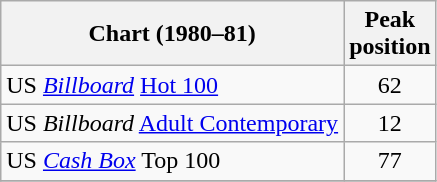<table class="wikitable sortable">
<tr>
<th>Chart (1980–81)</th>
<th>Peak<br>position</th>
</tr>
<tr>
<td>US <em><a href='#'>Billboard</a></em> <a href='#'>Hot 100</a></td>
<td style="text-align:center;">62</td>
</tr>
<tr>
<td>US <em>Billboard</em> <a href='#'>Adult Contemporary</a></td>
<td style="text-align:center;">12</td>
</tr>
<tr>
<td>US <em><a href='#'>Cash Box</a></em> Top 100</td>
<td style="text-align:center;">77</td>
</tr>
<tr>
</tr>
</table>
